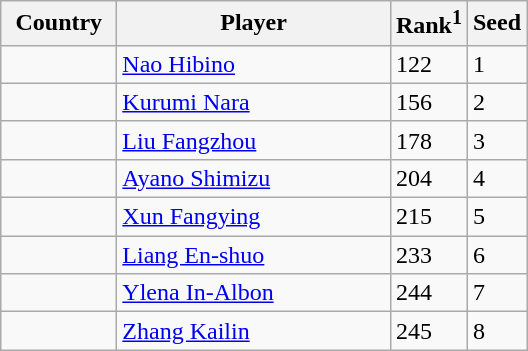<table class="sortable wikitable">
<tr>
<th width="70">Country</th>
<th width="175">Player</th>
<th>Rank<sup>1</sup></th>
<th>Seed</th>
</tr>
<tr>
<td></td>
<td><a href='#'>Nao Hibino</a></td>
<td>122</td>
<td>1</td>
</tr>
<tr>
<td></td>
<td><a href='#'>Kurumi Nara</a></td>
<td>156</td>
<td>2</td>
</tr>
<tr>
<td></td>
<td><a href='#'>Liu Fangzhou</a></td>
<td>178</td>
<td>3</td>
</tr>
<tr>
<td></td>
<td><a href='#'>Ayano Shimizu</a></td>
<td>204</td>
<td>4</td>
</tr>
<tr>
<td></td>
<td><a href='#'>Xun Fangying</a></td>
<td>215</td>
<td>5</td>
</tr>
<tr>
<td></td>
<td><a href='#'>Liang En-shuo</a></td>
<td>233</td>
<td>6</td>
</tr>
<tr>
<td></td>
<td><a href='#'>Ylena In-Albon</a></td>
<td>244</td>
<td>7</td>
</tr>
<tr>
<td></td>
<td><a href='#'>Zhang Kailin</a></td>
<td>245</td>
<td>8</td>
</tr>
</table>
